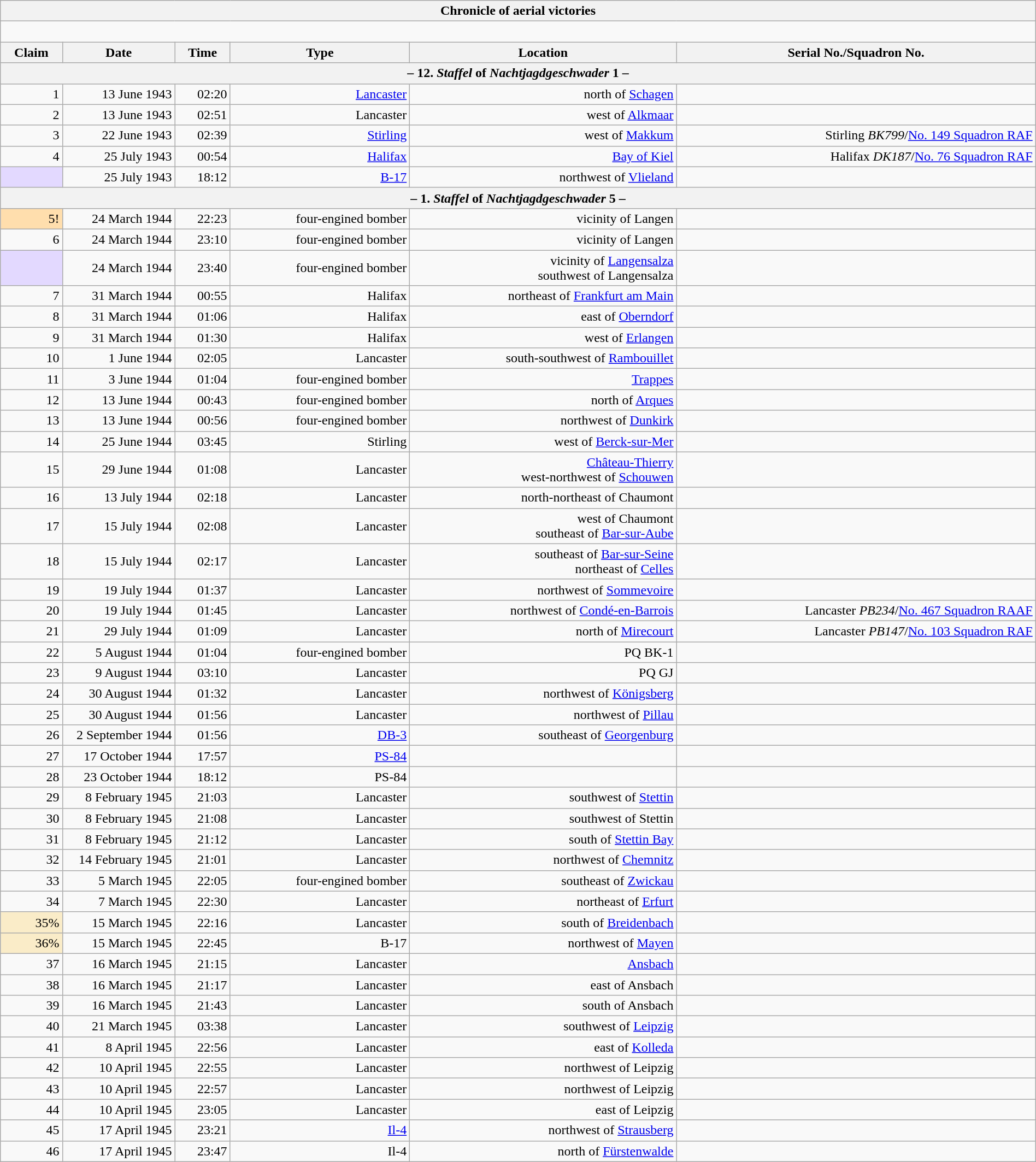<table class="wikitable plainrowheaders collapsible" style="margin-left: auto; margin-right: auto; border: none; text-align:right; width: 100%;">
<tr>
<th colspan="6">Chronicle of aerial victories</th>
</tr>
<tr>
<td colspan="6" style="text-align: left;"><br>

</td>
</tr>
<tr>
<th scope="col">Claim</th>
<th scope="col" style="width:130px">Date</th>
<th scope="col">Time</th>
<th scope="col">Type</th>
<th scope="col">Location</th>
<th scope="col">Serial No./Squadron No.</th>
</tr>
<tr>
<th colspan="6">– 12. <em>Staffel</em> of <em>Nachtjagdgeschwader</em> 1 –</th>
</tr>
<tr>
<td>1</td>
<td>13 June 1943</td>
<td>02:20</td>
<td><a href='#'>Lancaster</a></td>
<td>north of <a href='#'>Schagen</a></td>
<td></td>
</tr>
<tr>
<td>2</td>
<td>13 June 1943</td>
<td>02:51</td>
<td>Lancaster</td>
<td> west of <a href='#'>Alkmaar</a></td>
<td></td>
</tr>
<tr>
<td>3</td>
<td>22 June 1943</td>
<td>02:39</td>
<td><a href='#'>Stirling</a></td>
<td> west of <a href='#'>Makkum</a></td>
<td>Stirling <em>BK799</em>/<a href='#'>No. 149 Squadron RAF</a></td>
</tr>
<tr>
<td>4</td>
<td>25 July 1943</td>
<td>00:54</td>
<td><a href='#'>Halifax</a></td>
<td><a href='#'>Bay of Kiel</a></td>
<td>Halifax <em>DK187</em>/<a href='#'>No. 76 Squadron RAF</a></td>
</tr>
<tr>
<td style="background:#e3d9ff;"></td>
<td>25 July 1943</td>
<td>18:12</td>
<td><a href='#'>B-17</a></td>
<td> northwest of <a href='#'>Vlieland</a></td>
<td></td>
</tr>
<tr>
<th colspan="6">– 1. <em>Staffel</em> of <em>Nachtjagdgeschwader</em> 5 –</th>
</tr>
<tr>
<td style="background:#ffdead">5!</td>
<td>24 March 1944</td>
<td>22:23</td>
<td>four-engined bomber</td>
<td>vicinity of Langen</td>
<td></td>
</tr>
<tr>
<td>6</td>
<td>24 March 1944</td>
<td>23:10</td>
<td>four-engined bomber</td>
<td>vicinity of Langen</td>
<td></td>
</tr>
<tr>
<td style="background:#e3d9ff;"></td>
<td>24 March 1944</td>
<td>23:40</td>
<td>four-engined bomber</td>
<td>vicinity of <a href='#'>Langensalza</a><br> southwest of Langensalza</td>
<td></td>
</tr>
<tr>
<td>7</td>
<td>31 March 1944</td>
<td>00:55</td>
<td>Halifax</td>
<td>northeast of <a href='#'>Frankfurt am Main</a></td>
<td></td>
</tr>
<tr>
<td>8</td>
<td>31 March 1944</td>
<td>01:06</td>
<td>Halifax</td>
<td> east of <a href='#'>Oberndorf</a></td>
<td></td>
</tr>
<tr>
<td>9</td>
<td>31 March 1944</td>
<td>01:30</td>
<td>Halifax</td>
<td>west of <a href='#'>Erlangen</a></td>
<td></td>
</tr>
<tr>
<td>10</td>
<td>1 June 1944</td>
<td>02:05</td>
<td>Lancaster</td>
<td> south-southwest of <a href='#'>Rambouillet</a></td>
<td></td>
</tr>
<tr>
<td>11</td>
<td>3 June 1944</td>
<td>01:04</td>
<td>four-engined bomber</td>
<td><a href='#'>Trappes</a></td>
<td></td>
</tr>
<tr>
<td>12</td>
<td>13 June 1944</td>
<td>00:43</td>
<td>four-engined bomber</td>
<td> north of <a href='#'>Arques</a></td>
<td></td>
</tr>
<tr>
<td>13</td>
<td>13 June 1944</td>
<td>00:56</td>
<td>four-engined bomber</td>
<td>northwest of <a href='#'>Dunkirk</a></td>
<td></td>
</tr>
<tr>
<td>14</td>
<td>25 June 1944</td>
<td>03:45</td>
<td>Stirling</td>
<td> west of <a href='#'>Berck-sur-Mer</a></td>
<td></td>
</tr>
<tr>
<td>15</td>
<td>29 June 1944</td>
<td>01:08</td>
<td>Lancaster</td>
<td><a href='#'>Château-Thierry</a><br> west-northwest of <a href='#'>Schouwen</a></td>
<td></td>
</tr>
<tr>
<td>16</td>
<td>13 July 1944</td>
<td>02:18</td>
<td>Lancaster</td>
<td>north-northeast of Chaumont</td>
<td></td>
</tr>
<tr>
<td>17</td>
<td>15 July 1944</td>
<td>02:08</td>
<td>Lancaster</td>
<td>west of Chaumont<br> southeast of <a href='#'>Bar-sur-Aube</a></td>
<td></td>
</tr>
<tr>
<td>18</td>
<td>15 July 1944</td>
<td>02:17</td>
<td>Lancaster</td>
<td> southeast of <a href='#'>Bar-sur-Seine</a><br> northeast of <a href='#'>Celles</a></td>
<td></td>
</tr>
<tr>
<td>19</td>
<td>19 July 1944</td>
<td>01:37</td>
<td>Lancaster</td>
<td> northwest of <a href='#'>Sommevoire</a></td>
<td></td>
</tr>
<tr>
<td>20</td>
<td>19 July 1944</td>
<td>01:45</td>
<td>Lancaster</td>
<td> northwest of <a href='#'>Condé-en-Barrois</a></td>
<td>Lancaster <em>PB234</em>/<a href='#'>No. 467 Squadron RAAF</a></td>
</tr>
<tr>
<td>21</td>
<td>29 July 1944</td>
<td>01:09</td>
<td>Lancaster</td>
<td> north of <a href='#'>Mirecourt</a></td>
<td>Lancaster <em>PB147</em>/<a href='#'>No. 103 Squadron RAF</a></td>
</tr>
<tr>
<td>22</td>
<td>5 August 1944</td>
<td>01:04</td>
<td>four-engined bomber</td>
<td>PQ BK-1</td>
<td></td>
</tr>
<tr>
<td>23</td>
<td>9 August 1944</td>
<td>03:10</td>
<td>Lancaster</td>
<td>PQ GJ</td>
<td></td>
</tr>
<tr>
<td>24</td>
<td>30 August 1944</td>
<td>01:32</td>
<td>Lancaster</td>
<td> northwest of <a href='#'>Königsberg</a></td>
<td></td>
</tr>
<tr>
<td>25</td>
<td>30 August 1944</td>
<td>01:56</td>
<td>Lancaster</td>
<td> northwest of <a href='#'>Pillau</a></td>
<td></td>
</tr>
<tr>
<td>26</td>
<td>2 September 1944</td>
<td>01:56</td>
<td><a href='#'>DB-3</a></td>
<td> southeast of <a href='#'>Georgenburg</a></td>
<td></td>
</tr>
<tr>
<td>27</td>
<td>17 October 1944</td>
<td>17:57</td>
<td><a href='#'>PS-84</a></td>
<td></td>
<td></td>
</tr>
<tr>
<td>28</td>
<td>23 October 1944</td>
<td>18:12</td>
<td>PS-84</td>
<td></td>
<td></td>
</tr>
<tr>
<td>29</td>
<td>8 February 1945</td>
<td>21:03</td>
<td>Lancaster</td>
<td>southwest of <a href='#'>Stettin</a></td>
<td></td>
</tr>
<tr>
<td>30</td>
<td>8 February 1945</td>
<td>21:08</td>
<td>Lancaster</td>
<td>southwest of Stettin</td>
<td></td>
</tr>
<tr>
<td>31</td>
<td>8 February 1945</td>
<td>21:12</td>
<td>Lancaster</td>
<td>south of <a href='#'>Stettin Bay</a></td>
<td></td>
</tr>
<tr>
<td>32</td>
<td>14 February 1945</td>
<td>21:01</td>
<td>Lancaster</td>
<td>northwest of <a href='#'>Chemnitz</a></td>
<td></td>
</tr>
<tr>
<td>33</td>
<td>5 March 1945</td>
<td>22:05</td>
<td>four-engined bomber</td>
<td>southeast of <a href='#'>Zwickau</a></td>
<td></td>
</tr>
<tr>
<td>34</td>
<td>7 March 1945</td>
<td>22:30</td>
<td>Lancaster</td>
<td>northeast of <a href='#'>Erfurt</a></td>
<td></td>
</tr>
<tr>
<td style="background:#faecc8">35%</td>
<td>15 March 1945</td>
<td>22:16</td>
<td>Lancaster</td>
<td> south of <a href='#'>Breidenbach</a></td>
<td></td>
</tr>
<tr>
<td style="background:#faecc8">36%</td>
<td>15 March 1945</td>
<td>22:45</td>
<td>B-17</td>
<td> northwest of <a href='#'>Mayen</a></td>
<td></td>
</tr>
<tr>
<td>37</td>
<td>16 March 1945</td>
<td>21:15</td>
<td>Lancaster</td>
<td><a href='#'>Ansbach</a></td>
<td></td>
</tr>
<tr>
<td>38</td>
<td>16 March 1945</td>
<td>21:17</td>
<td>Lancaster</td>
<td>east of Ansbach</td>
<td></td>
</tr>
<tr>
<td>39</td>
<td>16 March 1945</td>
<td>21:43</td>
<td>Lancaster</td>
<td> south  of Ansbach</td>
<td></td>
</tr>
<tr>
<td>40</td>
<td>21 March 1945</td>
<td>03:38</td>
<td>Lancaster</td>
<td> southwest  of <a href='#'>Leipzig</a></td>
<td></td>
</tr>
<tr>
<td>41</td>
<td>8 April 1945</td>
<td>22:56</td>
<td>Lancaster</td>
<td> east of <a href='#'>Kolleda</a></td>
<td></td>
</tr>
<tr>
<td>42</td>
<td>10 April 1945</td>
<td>22:55</td>
<td>Lancaster</td>
<td>northwest of Leipzig</td>
<td></td>
</tr>
<tr>
<td>43</td>
<td>10 April 1945</td>
<td>22:57</td>
<td>Lancaster</td>
<td>northwest of Leipzig</td>
<td></td>
</tr>
<tr>
<td>44</td>
<td>10 April 1945</td>
<td>23:05</td>
<td>Lancaster</td>
<td>east of Leipzig</td>
<td></td>
</tr>
<tr>
<td>45</td>
<td>17 April 1945</td>
<td>23:21</td>
<td><a href='#'>Il-4</a></td>
<td>northwest of <a href='#'>Strausberg</a></td>
<td></td>
</tr>
<tr>
<td>46</td>
<td>17 April 1945</td>
<td>23:47</td>
<td>Il-4</td>
<td>north of <a href='#'>Fürstenwalde</a></td>
<td></td>
</tr>
</table>
